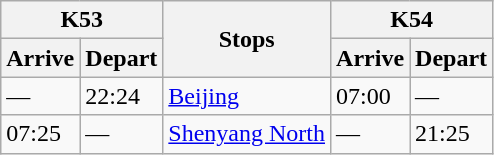<table class="wikitable">
<tr>
<th colspan="2">K53</th>
<th rowspan="2">Stops</th>
<th colspan="2">K54</th>
</tr>
<tr>
<th>Arrive</th>
<th>Depart</th>
<th>Arrive</th>
<th>Depart</th>
</tr>
<tr>
<td>—</td>
<td>22:24</td>
<td><a href='#'>Beijing</a></td>
<td>07:00</td>
<td>—</td>
</tr>
<tr>
<td>07:25</td>
<td>—</td>
<td><a href='#'>Shenyang North</a></td>
<td>—</td>
<td>21:25</td>
</tr>
</table>
